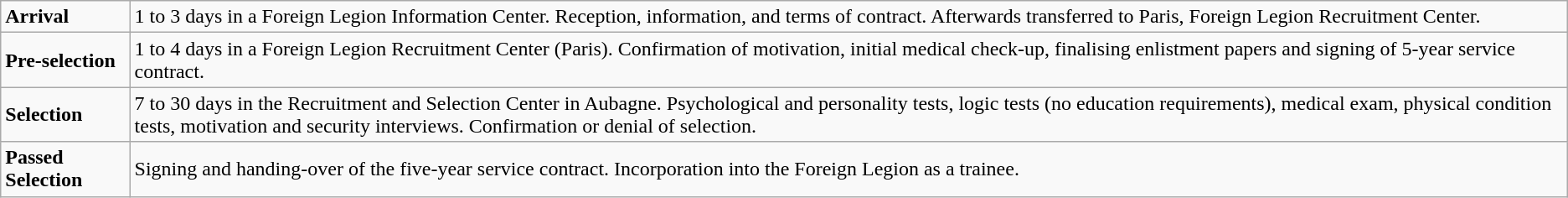<table class="wikitable">
<tr>
<td><strong>Arrival</strong></td>
<td>1 to 3 days in a Foreign Legion Information Center. Reception, information, and terms of contract. Afterwards transferred to Paris, Foreign Legion Recruitment Center.</td>
</tr>
<tr>
<td><strong>Pre-selection</strong></td>
<td>1 to 4 days in a Foreign Legion Recruitment Center (Paris). Confirmation of motivation, initial medical check-up, finalising enlistment papers and signing of 5-year service contract.</td>
</tr>
<tr>
<td><strong>Selection</strong></td>
<td>7 to 30 days in the Recruitment and Selection Center in Aubagne. Psychological and personality tests, logic tests (no education requirements), medical exam, physical condition tests, motivation and security interviews. Confirmation or denial of selection.</td>
</tr>
<tr>
<td><strong>Passed Selection</strong></td>
<td>Signing and handing-over of the five-year service contract. Incorporation into the Foreign Legion as a trainee.</td>
</tr>
</table>
